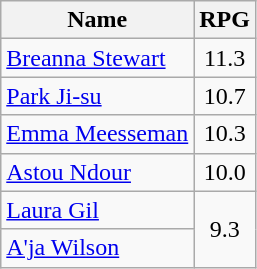<table class="wikitable">
<tr>
<th>Name</th>
<th>RPG</th>
</tr>
<tr>
<td> <a href='#'>Breanna Stewart</a></td>
<td align=center>11.3</td>
</tr>
<tr>
<td> <a href='#'>Park Ji-su</a></td>
<td align=center>10.7</td>
</tr>
<tr>
<td> <a href='#'>Emma Meesseman</a></td>
<td align=center>10.3</td>
</tr>
<tr>
<td> <a href='#'>Astou Ndour</a></td>
<td align=center>10.0</td>
</tr>
<tr>
<td> <a href='#'>Laura Gil</a></td>
<td align=center rowspan=2>9.3</td>
</tr>
<tr>
<td> <a href='#'>A'ja Wilson</a></td>
</tr>
</table>
